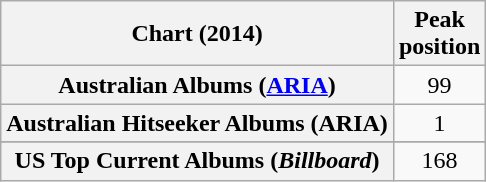<table class="wikitable sortable plainrowheaders">
<tr>
<th>Chart (2014)</th>
<th>Peak<br>position</th>
</tr>
<tr>
<th scope="row">Australian Albums (<a href='#'>ARIA</a>)</th>
<td align=center>99</td>
</tr>
<tr>
<th scope="row">Australian Hitseeker Albums (ARIA)</th>
<td align=center>1</td>
</tr>
<tr>
</tr>
<tr>
</tr>
<tr>
</tr>
<tr>
</tr>
<tr>
<th scope="row">US Top Current Albums (<em>Billboard</em>)</th>
<td align="center">168</td>
</tr>
</table>
